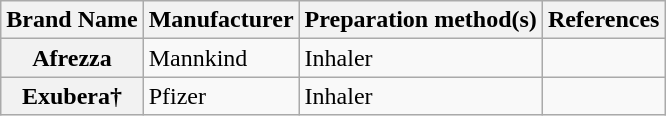<table class="wikitable">
<tr>
<th scope=col>Brand Name</th>
<th scope=col>Manufacturer</th>
<th scope=col>Preparation method(s)</th>
<th scope=col>References</th>
</tr>
<tr>
<th scope=row>Afrezza</th>
<td>Mannkind</td>
<td>Inhaler</td>
<td></td>
</tr>
<tr>
<th scope=row>Exubera†</th>
<td>Pfizer</td>
<td>Inhaler</td>
<td></td>
</tr>
</table>
